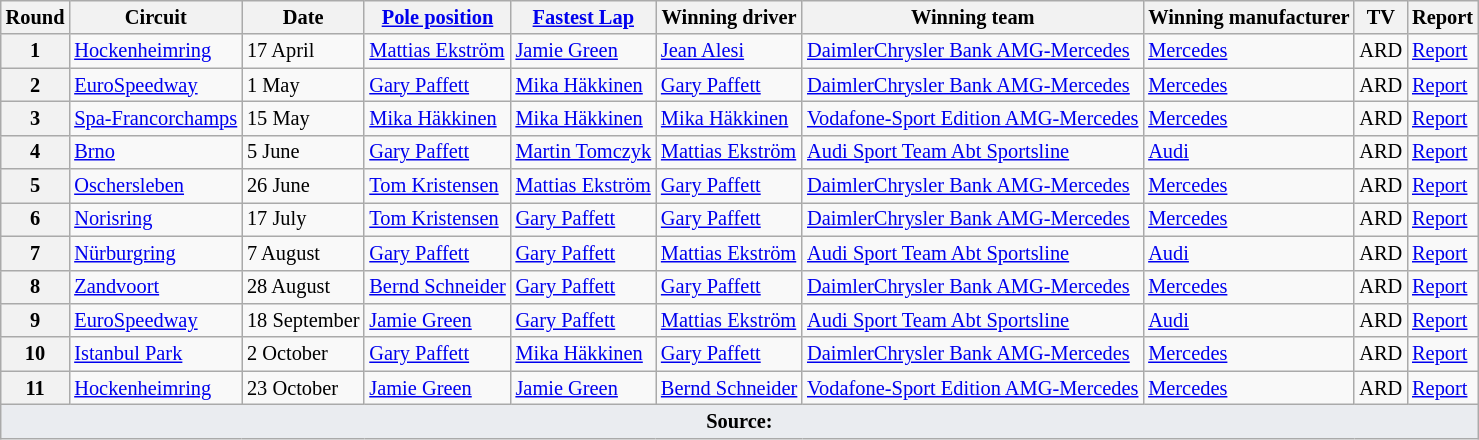<table class="wikitable" style="font-size: 85%">
<tr>
<th>Round</th>
<th>Circuit</th>
<th>Date</th>
<th><a href='#'>Pole position</a></th>
<th><a href='#'>Fastest Lap</a></th>
<th>Winning driver</th>
<th>Winning team</th>
<th>Winning manufacturer</th>
<th>TV</th>
<th>Report</th>
</tr>
<tr>
<th>1</th>
<td> <a href='#'>Hockenheimring</a></td>
<td>17 April</td>
<td> <a href='#'>Mattias Ekström</a></td>
<td> <a href='#'>Jamie Green</a></td>
<td> <a href='#'>Jean Alesi</a></td>
<td><a href='#'>DaimlerChrysler Bank AMG-Mercedes</a></td>
<td> <a href='#'>Mercedes</a></td>
<td>ARD</td>
<td><a href='#'>Report</a></td>
</tr>
<tr>
<th>2</th>
<td> <a href='#'>EuroSpeedway</a></td>
<td>1 May</td>
<td> <a href='#'>Gary Paffett</a></td>
<td> <a href='#'>Mika Häkkinen</a></td>
<td> <a href='#'>Gary Paffett</a></td>
<td><a href='#'>DaimlerChrysler Bank AMG-Mercedes</a></td>
<td> <a href='#'>Mercedes</a></td>
<td>ARD</td>
<td><a href='#'>Report</a></td>
</tr>
<tr>
<th>3</th>
<td> <a href='#'>Spa-Francorchamps</a></td>
<td>15 May</td>
<td> <a href='#'>Mika Häkkinen</a></td>
<td> <a href='#'>Mika Häkkinen</a></td>
<td> <a href='#'>Mika Häkkinen</a></td>
<td><a href='#'>Vodafone-Sport Edition AMG-Mercedes</a></td>
<td> <a href='#'>Mercedes</a></td>
<td>ARD</td>
<td><a href='#'>Report</a></td>
</tr>
<tr>
<th>4</th>
<td> <a href='#'>Brno</a></td>
<td>5 June</td>
<td> <a href='#'>Gary Paffett</a></td>
<td> <a href='#'>Martin Tomczyk</a></td>
<td> <a href='#'>Mattias Ekström</a></td>
<td><a href='#'>Audi Sport Team Abt Sportsline</a></td>
<td> <a href='#'>Audi</a></td>
<td>ARD</td>
<td><a href='#'>Report</a></td>
</tr>
<tr>
<th>5</th>
<td> <a href='#'>Oschersleben</a></td>
<td>26 June</td>
<td> <a href='#'>Tom Kristensen</a></td>
<td> <a href='#'>Mattias Ekström</a></td>
<td> <a href='#'>Gary Paffett</a></td>
<td><a href='#'>DaimlerChrysler Bank AMG-Mercedes</a></td>
<td> <a href='#'>Mercedes</a></td>
<td>ARD</td>
<td><a href='#'>Report</a></td>
</tr>
<tr>
<th>6</th>
<td> <a href='#'>Norisring</a></td>
<td>17 July</td>
<td> <a href='#'>Tom Kristensen</a></td>
<td> <a href='#'>Gary Paffett</a></td>
<td> <a href='#'>Gary Paffett</a></td>
<td><a href='#'>DaimlerChrysler Bank AMG-Mercedes</a></td>
<td> <a href='#'>Mercedes</a></td>
<td>ARD</td>
<td><a href='#'>Report</a></td>
</tr>
<tr>
<th>7</th>
<td> <a href='#'>Nürburgring</a></td>
<td>7 August</td>
<td> <a href='#'>Gary Paffett</a></td>
<td> <a href='#'>Gary Paffett</a></td>
<td> <a href='#'>Mattias Ekström</a></td>
<td><a href='#'>Audi Sport Team Abt Sportsline</a></td>
<td> <a href='#'>Audi</a></td>
<td>ARD</td>
<td><a href='#'>Report</a></td>
</tr>
<tr>
<th>8</th>
<td> <a href='#'>Zandvoort</a></td>
<td>28 August</td>
<td> <a href='#'>Bernd Schneider</a></td>
<td> <a href='#'>Gary Paffett</a></td>
<td> <a href='#'>Gary Paffett</a></td>
<td><a href='#'>DaimlerChrysler Bank AMG-Mercedes</a></td>
<td> <a href='#'>Mercedes</a></td>
<td>ARD</td>
<td><a href='#'>Report</a></td>
</tr>
<tr>
<th>9</th>
<td> <a href='#'>EuroSpeedway</a></td>
<td>18 September</td>
<td> <a href='#'>Jamie Green</a></td>
<td> <a href='#'>Gary Paffett</a></td>
<td> <a href='#'>Mattias Ekström</a></td>
<td><a href='#'>Audi Sport Team Abt Sportsline</a></td>
<td> <a href='#'>Audi</a></td>
<td>ARD</td>
<td><a href='#'>Report</a></td>
</tr>
<tr>
<th>10</th>
<td> <a href='#'>Istanbul Park</a></td>
<td>2 October</td>
<td> <a href='#'>Gary Paffett</a></td>
<td> <a href='#'>Mika Häkkinen</a></td>
<td> <a href='#'>Gary Paffett</a></td>
<td><a href='#'>DaimlerChrysler Bank AMG-Mercedes</a></td>
<td> <a href='#'>Mercedes</a></td>
<td>ARD</td>
<td><a href='#'>Report</a></td>
</tr>
<tr>
<th>11</th>
<td> <a href='#'>Hockenheimring</a></td>
<td>23 October</td>
<td> <a href='#'>Jamie Green</a></td>
<td> <a href='#'>Jamie Green</a></td>
<td> <a href='#'>Bernd Schneider</a></td>
<td><a href='#'>Vodafone-Sport Edition AMG-Mercedes</a></td>
<td> <a href='#'>Mercedes</a></td>
<td>ARD</td>
<td><a href='#'>Report</a></td>
</tr>
<tr class="sortbottom">
<td colspan="10" style="background-color:#EAECF0;text-align:center"><strong>Source:</strong></td>
</tr>
</table>
